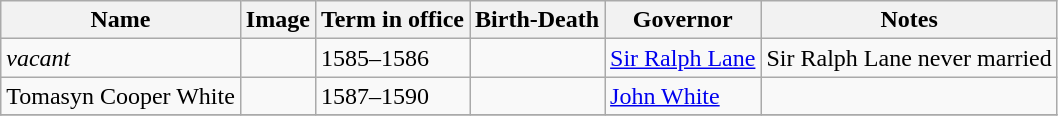<table class=wikitable>
<tr>
<th>Name</th>
<th>Image</th>
<th>Term in office</th>
<th>Birth-Death</th>
<th>Governor</th>
<th>Notes</th>
</tr>
<tr>
<td><em>vacant</em></td>
<td></td>
<td>1585–1586</td>
<td></td>
<td><a href='#'>Sir Ralph Lane</a></td>
<td>Sir Ralph Lane never married</td>
</tr>
<tr>
<td>Tomasyn Cooper White</td>
<td></td>
<td>1587–1590</td>
<td></td>
<td><a href='#'>John White</a></td>
<td></td>
</tr>
<tr>
</tr>
</table>
